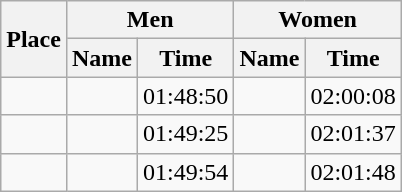<table class=wikitable>
<tr>
<th rowspan="2">Place</th>
<th colspan="2">Men</th>
<th colspan="2">Women</th>
</tr>
<tr>
<th>Name</th>
<th>Time</th>
<th>Name</th>
<th>Time</th>
</tr>
<tr>
<td align="center"></td>
<td></td>
<td>01:48:50</td>
<td></td>
<td>02:00:08</td>
</tr>
<tr>
<td align="center"></td>
<td></td>
<td>01:49:25</td>
<td></td>
<td>02:01:37</td>
</tr>
<tr>
<td align="center"></td>
<td></td>
<td>01:49:54</td>
<td></td>
<td>02:01:48</td>
</tr>
</table>
